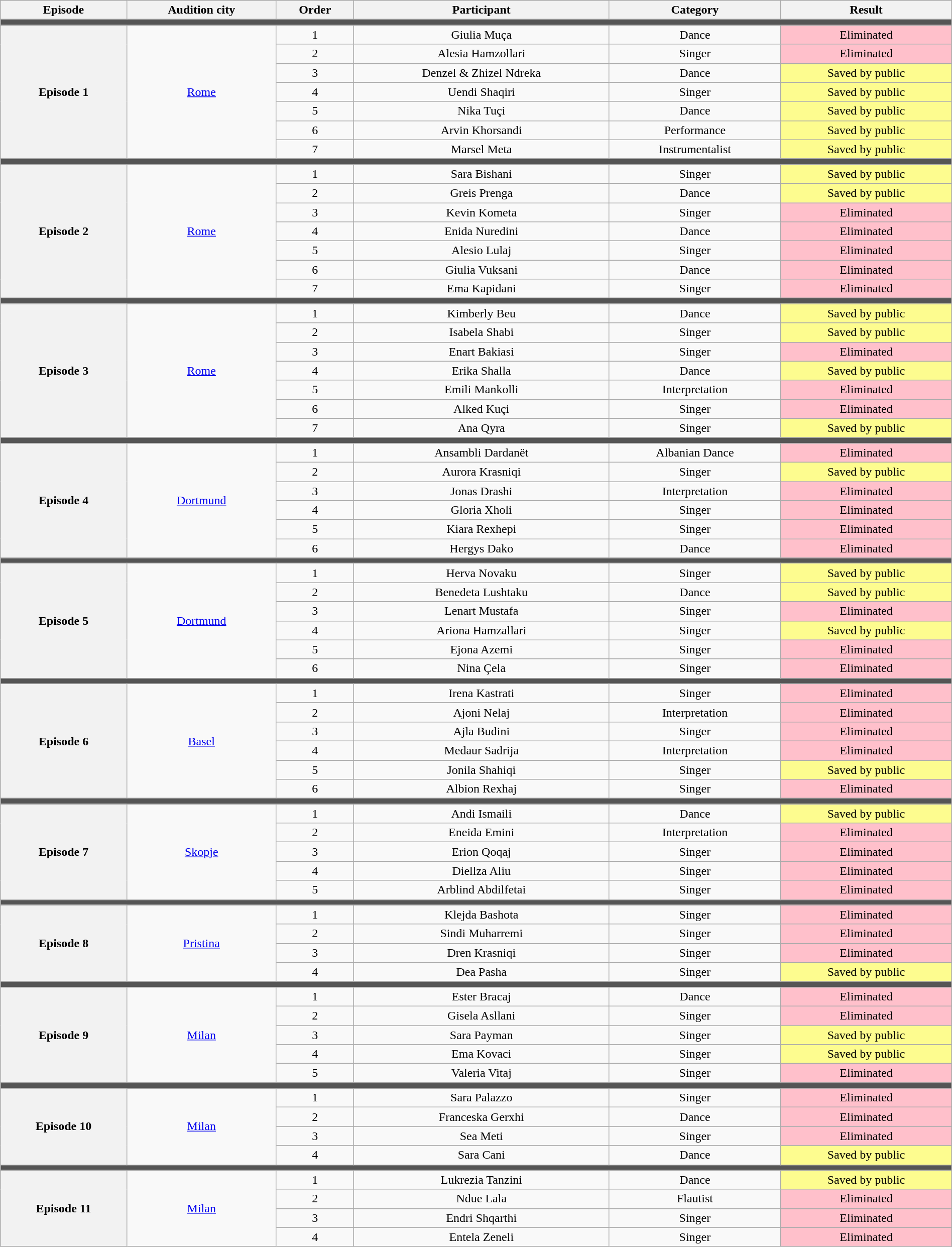<table class="wikitable" style="text-align:center; width:100%">
<tr>
<th scope="col">Episode</th>
<th scope="col">Audition city</th>
<th scope="col">Order</th>
<th scope="col">Participant</th>
<th scope="col">Category</th>
<th scope="col">Result</th>
</tr>
<tr>
<td colspan="6" style="background:#555;"></td>
</tr>
<tr>
<th scope="row" rowspan="7">Episode 1<br></th>
<td rowspan="7"><a href='#'>Rome</a></td>
<td>1</td>
<td>Giulia Muça</td>
<td>Dance</td>
<td style="background:pink;">Eliminated</td>
</tr>
<tr>
<td>2</td>
<td>Alesia Hamzollari</td>
<td>Singer</td>
<td style="background:pink;">Eliminated</td>
</tr>
<tr>
<td>3</td>
<td>Denzel & Zhizel Ndreka</td>
<td>Dance</td>
<td style="background:#fdfc8f;">Saved by public</td>
</tr>
<tr>
<td>4</td>
<td>Uendi Shaqiri</td>
<td>Singer</td>
<td style="background:#fdfc8f;">Saved by public</td>
</tr>
<tr>
<td>5</td>
<td>Nika Tuçi</td>
<td>Dance</td>
<td style="background:#fdfc8f;">Saved by public</td>
</tr>
<tr>
<td>6</td>
<td>Arvin Khorsandi</td>
<td>Performance</td>
<td style="background:#fdfc8f;">Saved by public</td>
</tr>
<tr>
<td>7</td>
<td>Marsel Meta</td>
<td>Instrumentalist</td>
<td style="background:#fdfc8f;">Saved by public</td>
</tr>
<tr>
<td colspan="6" style="background:#555;"></td>
</tr>
<tr>
<th scope="row" rowspan="7">Episode 2<br></th>
<td rowspan="7"><a href='#'>Rome</a></td>
<td>1</td>
<td>Sara Bishani</td>
<td>Singer</td>
<td style="background:#fdfc8f;">Saved by public</td>
</tr>
<tr>
<td>2</td>
<td>Greis Prenga</td>
<td>Dance</td>
<td style="background:#fdfc8f;">Saved by public</td>
</tr>
<tr>
<td>3</td>
<td>Kevin Kometa</td>
<td>Singer</td>
<td style="background:pink;">Eliminated</td>
</tr>
<tr>
<td>4</td>
<td>Enida Nuredini</td>
<td>Dance</td>
<td style="background:pink;">Eliminated</td>
</tr>
<tr>
<td>5</td>
<td>Alesio Lulaj</td>
<td>Singer</td>
<td style="background:pink;">Eliminated</td>
</tr>
<tr>
<td>6</td>
<td>Giulia Vuksani</td>
<td>Dance</td>
<td style="background:pink;">Eliminated</td>
</tr>
<tr>
<td>7</td>
<td>Ema Kapidani</td>
<td>Singer</td>
<td style="background:pink;">Eliminated</td>
</tr>
<tr>
<td colspan="6" style="background:#555;"></td>
</tr>
<tr>
<th scope="row" rowspan="7">Episode 3<br></th>
<td rowspan="7"><a href='#'>Rome</a></td>
<td>1</td>
<td>Kimberly Beu</td>
<td>Dance</td>
<td style="background:#fdfc8f;">Saved by public</td>
</tr>
<tr>
<td>2</td>
<td>Isabela Shabi</td>
<td>Singer</td>
<td style="background:#fdfc8f;">Saved by public</td>
</tr>
<tr>
<td>3</td>
<td>Enart Bakiasi</td>
<td>Singer</td>
<td style="background:pink;">Eliminated</td>
</tr>
<tr>
<td>4</td>
<td>Erika Shalla</td>
<td>Dance</td>
<td style="background:#fdfc8f;">Saved by public</td>
</tr>
<tr>
<td>5</td>
<td>Emili Mankolli</td>
<td>Interpretation</td>
<td style="background:pink;">Eliminated</td>
</tr>
<tr>
<td>6</td>
<td>Alked Kuçi</td>
<td>Singer</td>
<td style="background:pink;">Eliminated</td>
</tr>
<tr>
<td>7</td>
<td>Ana Qyra</td>
<td>Singer</td>
<td style="background:#fdfc8f;">Saved by public</td>
</tr>
<tr>
<td colspan="6" style="background:#555;"></td>
</tr>
<tr>
<th scope="row" rowspan="6">Episode 4<br></th>
<td rowspan="6"><a href='#'>Dortmund</a></td>
<td>1</td>
<td>Ansambli Dardanët</td>
<td>Albanian Dance</td>
<td style="background:pink;">Eliminated</td>
</tr>
<tr>
<td>2</td>
<td>Aurora Krasniqi</td>
<td>Singer</td>
<td style="background:#fdfc8f;">Saved by public</td>
</tr>
<tr>
<td>3</td>
<td>Jonas Drashi</td>
<td>Interpretation</td>
<td style="background:pink;">Eliminated</td>
</tr>
<tr>
<td>4</td>
<td>Gloria Xholi</td>
<td>Singer</td>
<td style="background:pink;">Eliminated</td>
</tr>
<tr>
<td>5</td>
<td>Kiara Rexhepi</td>
<td>Singer</td>
<td style="background:pink;">Eliminated</td>
</tr>
<tr>
<td>6</td>
<td>Hergys Dako</td>
<td>Dance</td>
<td style="background:pink;">Eliminated</td>
</tr>
<tr>
<td colspan="6" style="background:#555;"></td>
</tr>
<tr>
<th scope="row" rowspan="6">Episode 5<br></th>
<td rowspan="6"><a href='#'>Dortmund</a></td>
<td>1</td>
<td>Herva Novaku</td>
<td>Singer</td>
<td style="background:#fdfc8f;">Saved by public</td>
</tr>
<tr>
<td>2</td>
<td>Benedeta Lushtaku</td>
<td>Dance</td>
<td style="background:#fdfc8f;">Saved by public</td>
</tr>
<tr>
<td>3</td>
<td>Lenart Mustafa</td>
<td>Singer</td>
<td style="background:pink;">Eliminated</td>
</tr>
<tr>
<td>4</td>
<td>Ariona Hamzallari</td>
<td>Singer</td>
<td style="background:#fdfc8f;">Saved by public</td>
</tr>
<tr>
<td>5</td>
<td>Ejona Azemi</td>
<td>Singer</td>
<td style="background:pink;">Eliminated</td>
</tr>
<tr>
<td>6</td>
<td>Nina Çela</td>
<td>Singer</td>
<td style="background:pink;">Eliminated</td>
</tr>
<tr>
<td colspan="6" style="background:#555;"></td>
</tr>
<tr>
<th scope="row" rowspan="6">Episode 6<br></th>
<td rowspan="6"><a href='#'>Basel</a></td>
<td>1</td>
<td>Irena Kastrati</td>
<td>Singer</td>
<td style="background:pink;">Eliminated</td>
</tr>
<tr>
<td>2</td>
<td>Ajoni Nelaj</td>
<td>Interpretation</td>
<td style="background:pink;">Eliminated</td>
</tr>
<tr>
<td>3</td>
<td>Ajla Budini</td>
<td>Singer</td>
<td style="background:pink;">Eliminated</td>
</tr>
<tr>
<td>4</td>
<td>Medaur Sadrija</td>
<td>Interpretation</td>
<td style="background:pink;">Eliminated</td>
</tr>
<tr>
<td>5</td>
<td>Jonila Shahiqi</td>
<td>Singer</td>
<td style="background:#fdfc8f;">Saved by public</td>
</tr>
<tr>
<td>6</td>
<td>Albion Rexhaj</td>
<td>Singer</td>
<td style="background:pink;">Eliminated</td>
</tr>
<tr>
<td colspan="6" style="background:#555;"></td>
</tr>
<tr>
<th scope="row" rowspan="5">Episode 7<br></th>
<td rowspan="5"><a href='#'>Skopje</a></td>
<td>1</td>
<td>Andi Ismaili</td>
<td>Dance</td>
<td style="background:#fdfc8f;">Saved by public</td>
</tr>
<tr>
<td>2</td>
<td>Eneida Emini</td>
<td>Interpretation</td>
<td style="background:pink;">Eliminated</td>
</tr>
<tr>
<td>3</td>
<td>Erion Qoqaj</td>
<td>Singer</td>
<td style="background:pink;">Eliminated</td>
</tr>
<tr>
<td>4</td>
<td>Diellza Aliu</td>
<td>Singer</td>
<td style="background:pink;">Eliminated</td>
</tr>
<tr>
<td>5</td>
<td>Arblind Abdilfetai</td>
<td>Singer</td>
<td style="background:pink;">Eliminated</td>
</tr>
<tr>
<td colspan="6" style="background:#555;"></td>
</tr>
<tr>
<th scope="row" rowspan="4">Episode 8<br></th>
<td rowspan="4"><a href='#'>Pristina</a></td>
<td>1</td>
<td>Klejda Bashota</td>
<td>Singer</td>
<td style="background:pink;">Eliminated</td>
</tr>
<tr>
<td>2</td>
<td>Sindi Muharremi</td>
<td>Singer</td>
<td style="background:pink;">Eliminated</td>
</tr>
<tr>
<td>3</td>
<td>Dren Krasniqi</td>
<td>Singer</td>
<td style="background:pink;">Eliminated</td>
</tr>
<tr>
<td>4</td>
<td>Dea Pasha</td>
<td>Singer</td>
<td style="background:#fdfc8f;">Saved by public</td>
</tr>
<tr>
<td colspan="6" style="background:#555;"></td>
</tr>
<tr>
<th scope="row" rowspan="5">Episode 9<br></th>
<td rowspan="5"><a href='#'>Milan</a></td>
<td>1</td>
<td>Ester Bracaj</td>
<td>Dance</td>
<td style="background:pink;">Eliminated</td>
</tr>
<tr>
<td>2</td>
<td>Gisela Asllani</td>
<td>Singer</td>
<td style="background:pink;">Eliminated</td>
</tr>
<tr>
<td>3</td>
<td>Sara Payman</td>
<td>Singer</td>
<td style="background:#fdfc8f;">Saved by public</td>
</tr>
<tr>
<td>4</td>
<td>Ema Kovaci</td>
<td>Singer</td>
<td style="background:#fdfc8f;">Saved by public</td>
</tr>
<tr>
<td>5</td>
<td>Valeria Vitaj</td>
<td>Singer</td>
<td style="background:pink;">Eliminated</td>
</tr>
<tr>
<td colspan="6" style="background:#555;"></td>
</tr>
<tr>
<th scope="row" rowspan="4">Episode 10<br></th>
<td rowspan="4"><a href='#'>Milan</a></td>
<td>1</td>
<td>Sara Palazzo</td>
<td>Singer</td>
<td style="background:pink;">Eliminated</td>
</tr>
<tr>
<td>2</td>
<td>Franceska Gerxhi</td>
<td>Dance</td>
<td style="background:pink;">Eliminated</td>
</tr>
<tr>
<td>3</td>
<td>Sea Meti</td>
<td>Singer</td>
<td style="background:pink;">Eliminated</td>
</tr>
<tr>
<td>4</td>
<td>Sara Cani</td>
<td>Dance</td>
<td style="background:#fdfc8f;">Saved by public</td>
</tr>
<tr>
<td colspan="6" style="background:#555;"></td>
</tr>
<tr>
<th scope="row" rowspan="4">Episode 11<br></th>
<td rowspan="4"><a href='#'>Milan</a></td>
<td>1</td>
<td>Lukrezia Tanzini</td>
<td>Dance</td>
<td style="background:#fdfc8f;">Saved by public</td>
</tr>
<tr>
<td>2</td>
<td>Ndue Lala</td>
<td>Flautist</td>
<td style="background:pink;">Eliminated</td>
</tr>
<tr>
<td>3</td>
<td>Endri Shqarthi</td>
<td>Singer</td>
<td style="background:pink;">Eliminated</td>
</tr>
<tr>
<td>4</td>
<td>Entela Zeneli</td>
<td>Singer</td>
<td style="background:pink;">Eliminated</td>
</tr>
</table>
